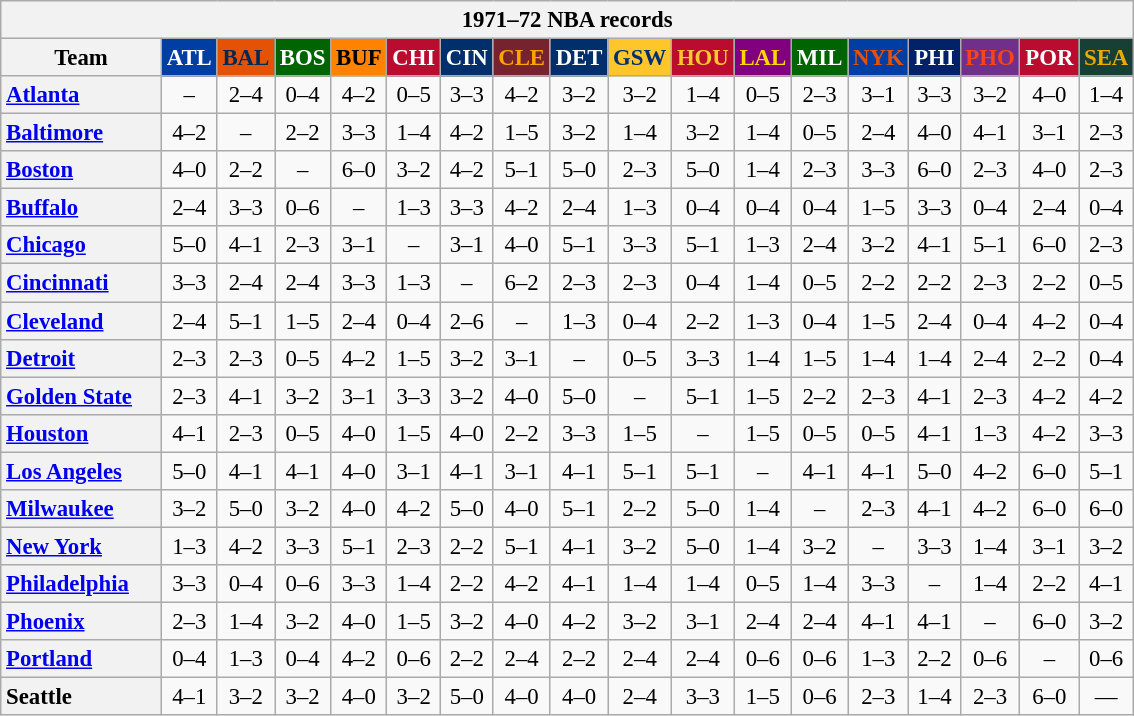<table class="wikitable" style="font-size:95%; text-align:center;">
<tr>
<th colspan=18>1971–72 NBA records</th>
</tr>
<tr>
<th width=100>Team</th>
<th style="background:#003EA4;color:#FFFFFF;width=35">ATL</th>
<th style="background:#E45206;color:#002854;width=35">BAL</th>
<th style="background:#006400;color:#FFFFFF;width=35">BOS</th>
<th style="background:#FF8201;color:#000000;width=35">BUF</th>
<th style="background:#BA0C2F;color:#FFFFFF;width=35">CHI</th>
<th style="background:#012F6B;color:#FFFFFF;width=35">CIN</th>
<th style="background:#77222F;color:#FFA402;width=35">CLE</th>
<th style="background:#012F6B;color:#FFFFFF;width=35">DET</th>
<th style="background:#FFC62C;color:#012F6B;width=35">GSW</th>
<th style="background:#BA0C2F;color:#FEC72E;width=35">HOU</th>
<th style="background:#800080;color:#FFD700;width=35">LAL</th>
<th style="background:#006400;color:#FFFFFF;width=35">MIL</th>
<th style="background:#003EA4;color:#E35208;width=35">NYK</th>
<th style="background:#012268;color:#FFFFFF;width=35">PHI</th>
<th style="background:#702F8B;color:#FA4417;width=35">PHO</th>
<th style="background:#BA0C2F;color:#FFFFFF;width=35">POR</th>
<th style="background:#173F36;color:#EBAA00;width=35">SEA</th>
</tr>
<tr>
<th scope="row" style="text-align:left;"><a href='#'>Atlanta</a></th>
<td>–</td>
<td>2–4</td>
<td>0–4</td>
<td>4–2</td>
<td>0–5</td>
<td>3–3</td>
<td>4–2</td>
<td>3–2</td>
<td>3–2</td>
<td>1–4</td>
<td>0–5</td>
<td>2–3</td>
<td>3–1</td>
<td>3–3</td>
<td>3–2</td>
<td>4–0</td>
<td>1–4</td>
</tr>
<tr>
<th scope="row" style="text-align:left;"><a href='#'>Baltimore</a></th>
<td>4–2</td>
<td>–</td>
<td>2–2</td>
<td>3–3</td>
<td>1–4</td>
<td>4–2</td>
<td>1–5</td>
<td>3–2</td>
<td>1–4</td>
<td>3–2</td>
<td>1–4</td>
<td>0–5</td>
<td>2–4</td>
<td>4–0</td>
<td>4–1</td>
<td>3–1</td>
<td>2–3</td>
</tr>
<tr>
<th scope="row" style="text-align:left;"><a href='#'>Boston</a></th>
<td>4–0</td>
<td>2–2</td>
<td>–</td>
<td>6–0</td>
<td>3–2</td>
<td>4–2</td>
<td>5–1</td>
<td>5–0</td>
<td>2–3</td>
<td>5–0</td>
<td>1–4</td>
<td>2–3</td>
<td>3–3</td>
<td>6–0</td>
<td>2–3</td>
<td>4–0</td>
<td>2–3</td>
</tr>
<tr>
<th scope="row" style="text-align:left;"><a href='#'>Buffalo</a></th>
<td>2–4</td>
<td>3–3</td>
<td>0–6</td>
<td>–</td>
<td>1–3</td>
<td>3–3</td>
<td>4–2</td>
<td>2–4</td>
<td>1–3</td>
<td>0–4</td>
<td>0–4</td>
<td>0–4</td>
<td>1–5</td>
<td>3–3</td>
<td>0–4</td>
<td>2–4</td>
<td>0–4</td>
</tr>
<tr>
<th scope="row" style="text-align:left;"><a href='#'>Chicago</a></th>
<td>5–0</td>
<td>4–1</td>
<td>2–3</td>
<td>3–1</td>
<td>–</td>
<td>3–1</td>
<td>4–0</td>
<td>5–1</td>
<td>3–3</td>
<td>5–1</td>
<td>1–3</td>
<td>2–4</td>
<td>3–2</td>
<td>4–1</td>
<td>5–1</td>
<td>6–0</td>
<td>2–3</td>
</tr>
<tr>
<th scope="row" style="text-align:left;"><a href='#'>Cincinnati</a></th>
<td>3–3</td>
<td>2–4</td>
<td>2–4</td>
<td>3–3</td>
<td>1–3</td>
<td>–</td>
<td>6–2</td>
<td>2–3</td>
<td>2–3</td>
<td>0–4</td>
<td>1–4</td>
<td>0–5</td>
<td>2–2</td>
<td>2–2</td>
<td>2–3</td>
<td>2–2</td>
<td>0–5</td>
</tr>
<tr>
<th scope="row" style="text-align:left;"><a href='#'>Cleveland</a></th>
<td>2–4</td>
<td>5–1</td>
<td>1–5</td>
<td>2–4</td>
<td>0–4</td>
<td>2–6</td>
<td>–</td>
<td>1–3</td>
<td>0–4</td>
<td>2–2</td>
<td>1–3</td>
<td>0–4</td>
<td>1–5</td>
<td>2–4</td>
<td>0–4</td>
<td>4–2</td>
<td>0–4</td>
</tr>
<tr>
<th scope="row" style="text-align:left;"><a href='#'>Detroit</a></th>
<td>2–3</td>
<td>2–3</td>
<td>0–5</td>
<td>4–2</td>
<td>1–5</td>
<td>3–2</td>
<td>3–1</td>
<td>–</td>
<td>0–5</td>
<td>3–3</td>
<td>1–4</td>
<td>1–5</td>
<td>1–4</td>
<td>1–4</td>
<td>2–4</td>
<td>2–2</td>
<td>0–4</td>
</tr>
<tr>
<th scope="row" style="text-align:left;"><a href='#'>Golden State</a></th>
<td>2–3</td>
<td>4–1</td>
<td>3–2</td>
<td>3–1</td>
<td>3–3</td>
<td>3–2</td>
<td>4–0</td>
<td>5–0</td>
<td>–</td>
<td>5–1</td>
<td>1–5</td>
<td>2–2</td>
<td>2–3</td>
<td>4–1</td>
<td>2–3</td>
<td>4–2</td>
<td>4–2</td>
</tr>
<tr>
<th scope="row" style="text-align:left;"><a href='#'>Houston</a></th>
<td>4–1</td>
<td>2–3</td>
<td>0–5</td>
<td>4–0</td>
<td>1–5</td>
<td>4–0</td>
<td>2–2</td>
<td>3–3</td>
<td>1–5</td>
<td>–</td>
<td>1–5</td>
<td>0–5</td>
<td>0–5</td>
<td>4–1</td>
<td>1–3</td>
<td>4–2</td>
<td>3–3</td>
</tr>
<tr>
<th scope="row" style="text-align:left;"><a href='#'>Los Angeles</a></th>
<td>5–0</td>
<td>4–1</td>
<td>4–1</td>
<td>4–0</td>
<td>3–1</td>
<td>4–1</td>
<td>3–1</td>
<td>4–1</td>
<td>5–1</td>
<td>5–1</td>
<td>–</td>
<td>4–1</td>
<td>4–1</td>
<td>5–0</td>
<td>4–2</td>
<td>6–0</td>
<td>5–1</td>
</tr>
<tr>
<th scope="row" style="text-align:left;"><a href='#'>Milwaukee</a></th>
<td>3–2</td>
<td>5–0</td>
<td>3–2</td>
<td>4–0</td>
<td>4–2</td>
<td>5–0</td>
<td>4–0</td>
<td>5–1</td>
<td>2–2</td>
<td>5–0</td>
<td>1–4</td>
<td>–</td>
<td>2–3</td>
<td>4–1</td>
<td>4–2</td>
<td>6–0</td>
<td>6–0</td>
</tr>
<tr>
<th scope="row" style="text-align:left;"><a href='#'>New York</a></th>
<td>1–3</td>
<td>4–2</td>
<td>3–3</td>
<td>5–1</td>
<td>2–3</td>
<td>2–2</td>
<td>5–1</td>
<td>4–1</td>
<td>3–2</td>
<td>5–0</td>
<td>1–4</td>
<td>3–2</td>
<td>–</td>
<td>3–3</td>
<td>1–4</td>
<td>3–1</td>
<td>3–2</td>
</tr>
<tr>
<th scope="row" style="text-align:left;"><a href='#'>Philadelphia</a></th>
<td>3–3</td>
<td>0–4</td>
<td>0–6</td>
<td>3–3</td>
<td>1–4</td>
<td>2–2</td>
<td>4–2</td>
<td>4–1</td>
<td>1–4</td>
<td>1–4</td>
<td>0–5</td>
<td>1–4</td>
<td>3–3</td>
<td>–</td>
<td>1–4</td>
<td>2–2</td>
<td>4–1</td>
</tr>
<tr>
<th scope="row" style="text-align:left;"><a href='#'>Phoenix</a></th>
<td>2–3</td>
<td>1–4</td>
<td>3–2</td>
<td>4–0</td>
<td>1–5</td>
<td>3–2</td>
<td>4–0</td>
<td>4–2</td>
<td>3–2</td>
<td>3–1</td>
<td>2–4</td>
<td>2–4</td>
<td>4–1</td>
<td>4–1</td>
<td>–</td>
<td>6–0</td>
<td>3–2</td>
</tr>
<tr>
<th scope="row" style="text-align:left;"><a href='#'>Portland</a></th>
<td>0–4</td>
<td>1–3</td>
<td>0–4</td>
<td>4–2</td>
<td>0–6</td>
<td>2–2</td>
<td>2–4</td>
<td>2–2</td>
<td>2–4</td>
<td>2–4</td>
<td>0–6</td>
<td>0–6</td>
<td>1–3</td>
<td>2–2</td>
<td>0–6</td>
<td>–</td>
<td>0–6</td>
</tr>
<tr>
<th scope="row" style="text-align:left;">Seattle</th>
<td>4–1</td>
<td>3–2</td>
<td>3–2</td>
<td>4–0</td>
<td>3–2</td>
<td>5–0</td>
<td>4–0</td>
<td>4–0</td>
<td>2–4</td>
<td>3–3</td>
<td>1–5</td>
<td>0–6</td>
<td>2–3</td>
<td>1–4</td>
<td>2–3</td>
<td>6–0</td>
<td>—</td>
</tr>
</table>
